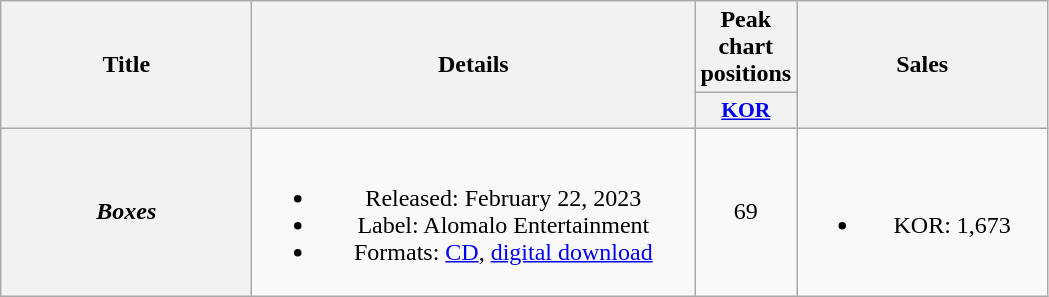<table class="wikitable plainrowheaders" style="text-align:center">
<tr>
<th scope="col" rowspan="2" style="width:10em">Title</th>
<th scope="col" rowspan="2" style="width:18em">Details</th>
<th scope="col">Peak chart positions</th>
<th scope="col" rowspan="2" style="width:10em">Sales</th>
</tr>
<tr>
<th ! scope="col" style="width:3.5em;font-size:90%"><a href='#'>KOR</a><br></th>
</tr>
<tr>
<th scope="row"><em>Boxes</em></th>
<td><br><ul><li>Released: February 22, 2023</li><li>Label: Alomalo Entertainment</li><li>Formats: <a href='#'>CD</a>, <a href='#'>digital download</a></li></ul></td>
<td>69</td>
<td><br><ul><li>KOR: 1,673</li></ul></td>
</tr>
</table>
